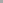<table style="border:solid 1px #aaa;" cellpadding="0" cellspacing="0">
<tr>
<td></td>
</tr>
</table>
